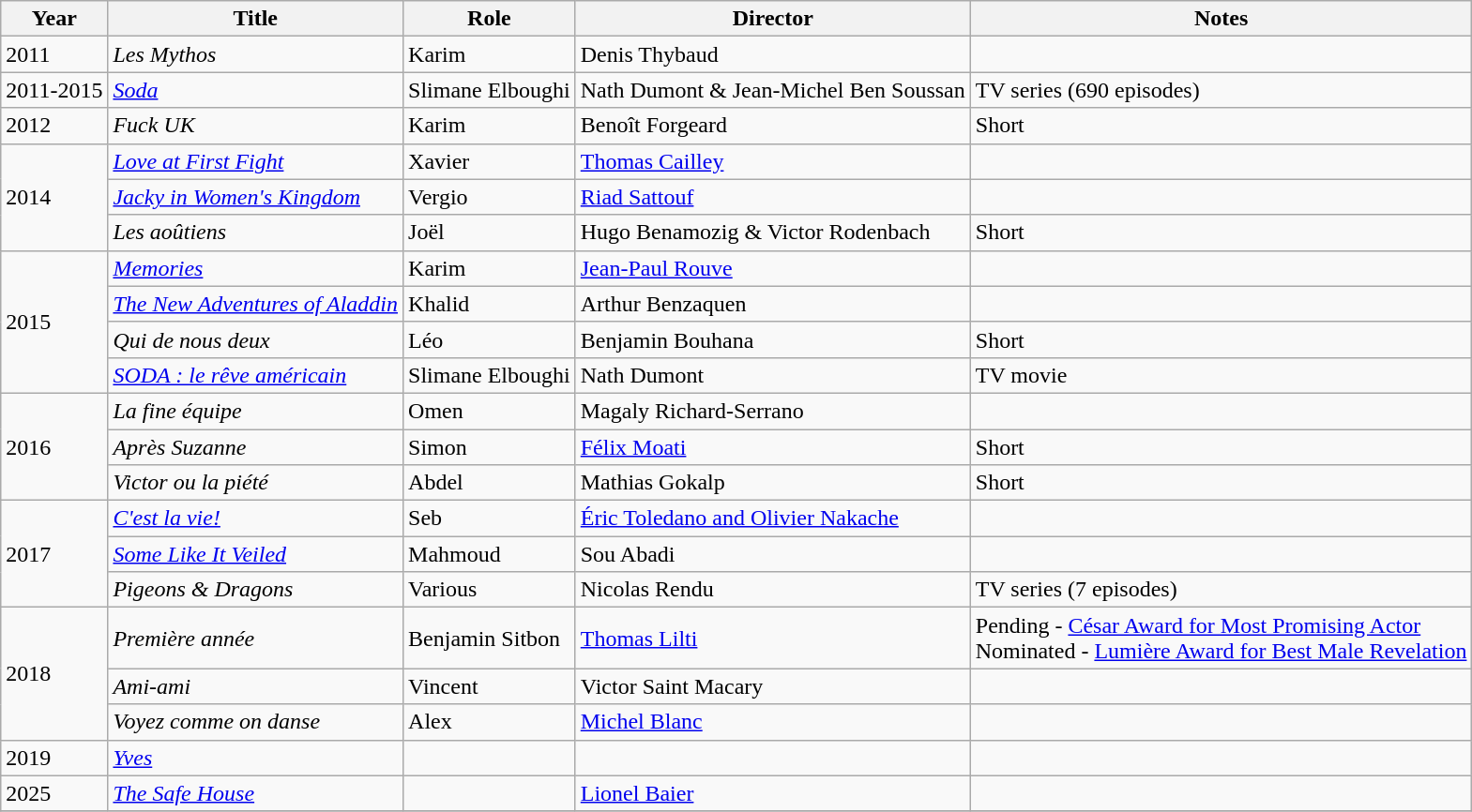<table class="wikitable sortable">
<tr>
<th>Year</th>
<th>Title</th>
<th>Role</th>
<th>Director</th>
<th class="unsortable">Notes</th>
</tr>
<tr>
<td>2011</td>
<td><em>Les Mythos</em></td>
<td>Karim</td>
<td>Denis Thybaud</td>
<td></td>
</tr>
<tr>
<td>2011-2015</td>
<td><em><a href='#'>Soda</a></em></td>
<td>Slimane Elboughi</td>
<td>Nath Dumont & Jean-Michel Ben Soussan</td>
<td>TV series (690 episodes)</td>
</tr>
<tr>
<td>2012</td>
<td><em>Fuck UK</em></td>
<td>Karim</td>
<td>Benoît Forgeard</td>
<td>Short</td>
</tr>
<tr>
<td rowspan=3>2014</td>
<td><em><a href='#'>Love at First Fight</a></em></td>
<td>Xavier</td>
<td><a href='#'>Thomas Cailley</a></td>
<td></td>
</tr>
<tr>
<td><em><a href='#'>Jacky in Women's Kingdom</a></em></td>
<td>Vergio</td>
<td><a href='#'>Riad Sattouf</a></td>
<td></td>
</tr>
<tr>
<td><em>Les aoûtiens</em></td>
<td>Joël</td>
<td>Hugo Benamozig & Victor Rodenbach</td>
<td>Short</td>
</tr>
<tr>
<td rowspan=4>2015</td>
<td><em><a href='#'>Memories</a></em></td>
<td>Karim</td>
<td><a href='#'>Jean-Paul Rouve</a></td>
<td></td>
</tr>
<tr>
<td><em><a href='#'>The New Adventures of Aladdin</a></em></td>
<td>Khalid</td>
<td>Arthur Benzaquen</td>
<td></td>
</tr>
<tr>
<td><em>Qui de nous deux</em></td>
<td>Léo</td>
<td>Benjamin Bouhana</td>
<td>Short</td>
</tr>
<tr>
<td><em><a href='#'>SODA : le rêve américain</a></em></td>
<td>Slimane Elboughi</td>
<td>Nath Dumont</td>
<td>TV movie</td>
</tr>
<tr>
<td rowspan=3>2016</td>
<td><em>La fine équipe</em></td>
<td>Omen</td>
<td>Magaly Richard-Serrano</td>
<td></td>
</tr>
<tr>
<td><em>Après Suzanne</em></td>
<td>Simon</td>
<td><a href='#'>Félix Moati</a></td>
<td>Short</td>
</tr>
<tr>
<td><em>Victor ou la piété</em></td>
<td>Abdel</td>
<td>Mathias Gokalp</td>
<td>Short</td>
</tr>
<tr>
<td rowspan=3>2017</td>
<td><em><a href='#'>C'est la vie!</a></em></td>
<td>Seb</td>
<td><a href='#'>Éric Toledano and Olivier Nakache</a></td>
<td></td>
</tr>
<tr>
<td><em><a href='#'>Some Like It Veiled</a></em></td>
<td>Mahmoud</td>
<td>Sou Abadi</td>
<td></td>
</tr>
<tr>
<td><em>Pigeons & Dragons</em></td>
<td>Various</td>
<td>Nicolas Rendu</td>
<td>TV series (7 episodes)</td>
</tr>
<tr>
<td rowspan=3>2018</td>
<td><em>Première année</em></td>
<td>Benjamin Sitbon</td>
<td><a href='#'>Thomas Lilti</a></td>
<td>Pending - <a href='#'>César Award for Most Promising Actor</a><br>Nominated - <a href='#'>Lumière Award for Best Male Revelation</a></td>
</tr>
<tr>
<td><em>Ami-ami</em></td>
<td>Vincent</td>
<td>Victor Saint Macary</td>
<td></td>
</tr>
<tr>
<td><em>Voyez comme on danse</em></td>
<td>Alex</td>
<td><a href='#'>Michel Blanc</a></td>
<td></td>
</tr>
<tr>
<td>2019</td>
<td><em><a href='#'>Yves</a></em></td>
<td></td>
<td></td>
</tr>
<tr>
<td rowspan=1>2025</td>
<td><em><a href='#'>The Safe House</a></em></td>
<td></td>
<td><a href='#'>Lionel Baier</a></td>
<td></td>
</tr>
<tr>
</tr>
</table>
